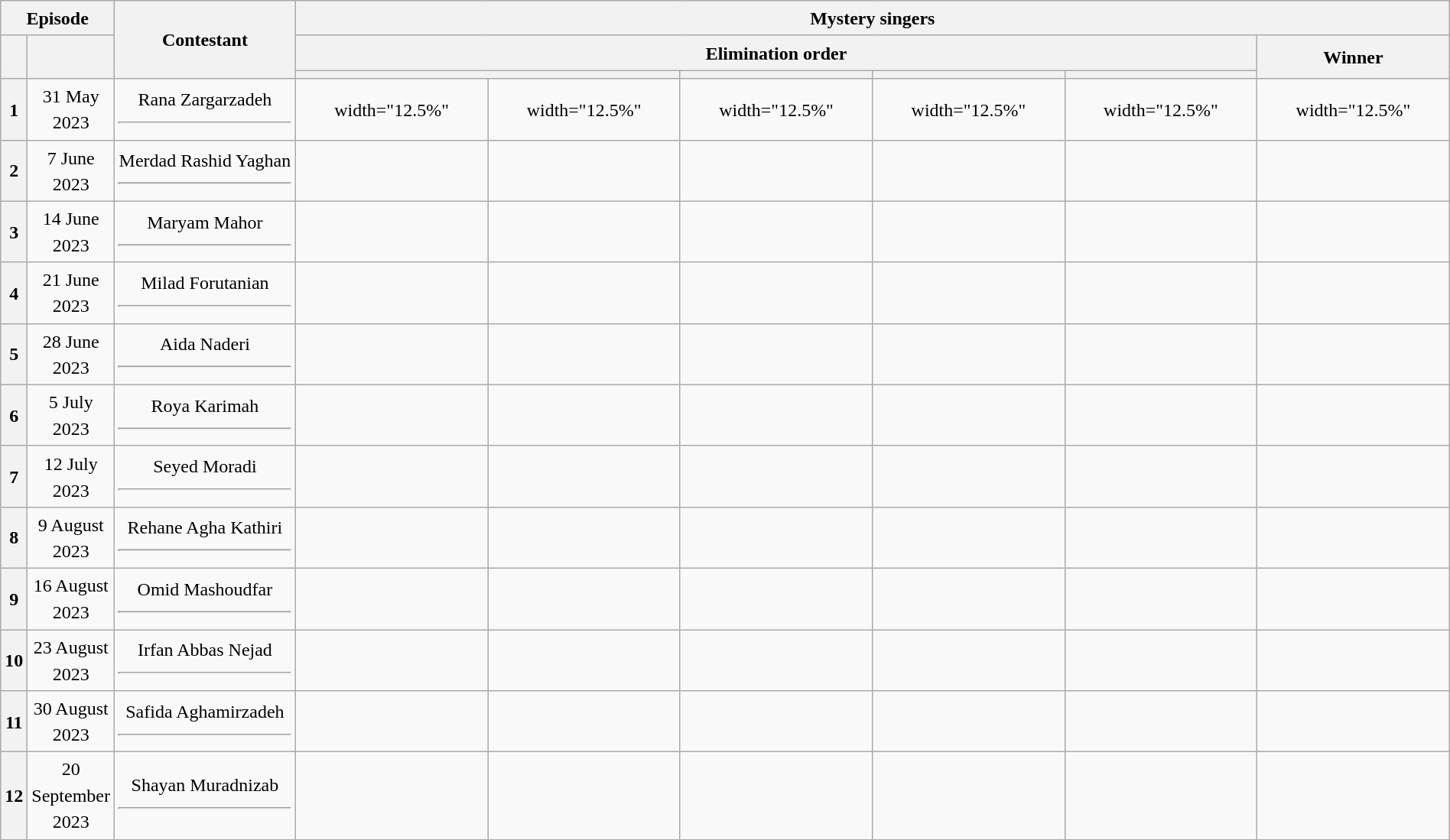<table class="wikitable plainrowheaders mw-collapsible" style="text-align:center; line-height:23px; width:100%;">
<tr>
<th colspan="2" width="1%">Episode</th>
<th rowspan="3" width="12.5%">Contestant</th>
<th colspan="6">Mystery singers<br></th>
</tr>
<tr>
<th rowspan="2"></th>
<th rowspan="2"></th>
<th colspan="5">Elimination order</th>
<th rowspan="2">Winner</th>
</tr>
<tr>
<th colspan="2"></th>
<th></th>
<th></th>
<th></th>
</tr>
<tr>
<th>1</th>
<td>31 May 2023</td>
<td>Rana Zargarzadeh<br><hr></td>
<td>width="12.5%" </td>
<td>width="12.5%" </td>
<td>width="12.5%" </td>
<td>width="12.5%" </td>
<td>width="12.5%" </td>
<td>width="12.5%" </td>
</tr>
<tr>
<th>2</th>
<td>7 June 2023</td>
<td>Merdad Rashid Yaghan<br><hr></td>
<td></td>
<td></td>
<td></td>
<td></td>
<td></td>
<td></td>
</tr>
<tr>
<th>3</th>
<td>14 June 2023</td>
<td>Maryam Mahor<br><hr></td>
<td></td>
<td></td>
<td></td>
<td></td>
<td></td>
<td></td>
</tr>
<tr>
<th>4</th>
<td>21 June 2023</td>
<td>Milad Forutanian<br><hr></td>
<td></td>
<td></td>
<td></td>
<td></td>
<td></td>
<td></td>
</tr>
<tr>
<th>5</th>
<td>28 June 2023</td>
<td>Aida Naderi<br><hr></td>
<td></td>
<td></td>
<td></td>
<td></td>
<td></td>
<td></td>
</tr>
<tr>
<th>6</th>
<td>5 July 2023</td>
<td>Roya Karimah<br><hr></td>
<td></td>
<td></td>
<td></td>
<td></td>
<td></td>
<td></td>
</tr>
<tr>
<th>7</th>
<td>12 July 2023</td>
<td>Seyed Moradi<br><hr></td>
<td></td>
<td></td>
<td></td>
<td></td>
<td></td>
<td></td>
</tr>
<tr>
<th>8</th>
<td>9 August 2023</td>
<td>Rehane Agha Kathiri<br><hr></td>
<td></td>
<td></td>
<td></td>
<td></td>
<td></td>
<td></td>
</tr>
<tr>
<th>9</th>
<td>16 August 2023</td>
<td>Omid Mashoudfar<br><hr></td>
<td></td>
<td></td>
<td></td>
<td></td>
<td></td>
<td></td>
</tr>
<tr>
<th>10</th>
<td>23 August 2023</td>
<td>Irfan Abbas Nejad<br><hr></td>
<td></td>
<td></td>
<td></td>
<td></td>
<td></td>
<td></td>
</tr>
<tr>
<th>11</th>
<td>30 August 2023</td>
<td>Safida Aghamirzadeh<br><hr></td>
<td></td>
<td></td>
<td></td>
<td></td>
<td></td>
<td></td>
</tr>
<tr>
<th>12</th>
<td>20 September 2023</td>
<td>Shayan Muradnizab<br><hr></td>
<td></td>
<td></td>
<td></td>
<td></td>
<td></td>
<td></td>
</tr>
</table>
